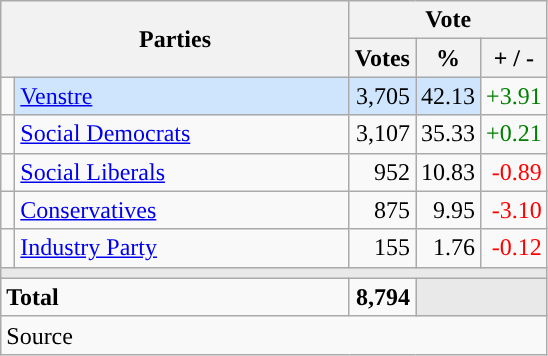<table class="wikitable" style="text-align:right;">
<tr>
<th style="text-align:centre;" rowspan="2" colspan="2" width="225">Parties</th>
<th colspan="3">Vote</th>
</tr>
<tr>
<th width="15">Votes</th>
<th width="15">%</th>
<th width="15">+ / -</th>
</tr>
<tr>
<td width="2" style="color:inherit;background:"></td>
<td bgcolor=#cfe5fe  align="left"><a href='#'>Venstre</a></td>
<td bgcolor=#cfe5fe>3,705</td>
<td bgcolor=#cfe5fe>42.13</td>
<td style=color:green;>+3.91</td>
</tr>
<tr>
<td width="2" style="color:inherit;background:"></td>
<td align="left"><a href='#'>Social Democrats</a></td>
<td>3,107</td>
<td>35.33</td>
<td style=color:green;>+0.21</td>
</tr>
<tr>
<td width="2" style="color:inherit;background:"></td>
<td align="left"><a href='#'>Social Liberals</a></td>
<td>952</td>
<td>10.83</td>
<td style=color:red;>-0.89</td>
</tr>
<tr>
<td width="2" style="color:inherit;background:"></td>
<td align="left"><a href='#'>Conservatives</a></td>
<td>875</td>
<td>9.95</td>
<td style=color:red;>-3.10</td>
</tr>
<tr>
<td width="2" style="color:inherit;background:"></td>
<td align="left"><a href='#'>Industry Party</a></td>
<td>155</td>
<td>1.76</td>
<td style=color:red;>-0.12</td>
</tr>
<tr>
<td colspan="7" bgcolor="#E9E9E9"></td>
</tr>
<tr>
<td align="left" colspan="2"><strong>Total</strong></td>
<td><strong>8,794</strong></td>
<td bgcolor="#E9E9E9" colspan="2"></td>
</tr>
<tr>
<td align="left" colspan="6">Source</td>
</tr>
</table>
